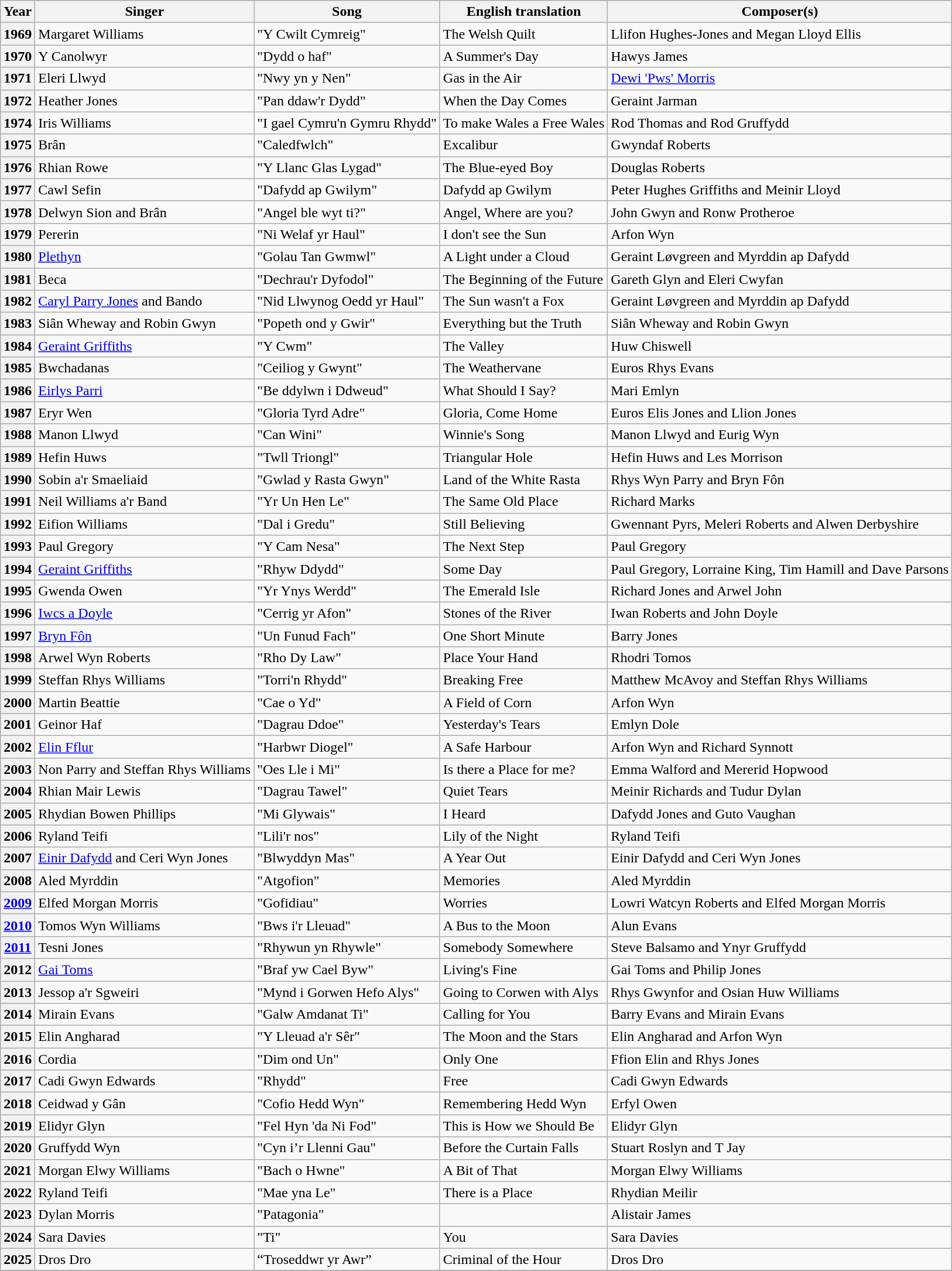<table class="wikitable plainrowheaders">
<tr>
<th scope="col">Year</th>
<th scope="col">Singer</th>
<th scope="col">Song</th>
<th scope="col">English translation</th>
<th scope="col">Composer(s)</th>
</tr>
<tr>
<th Scope="row">1969</th>
<td>Margaret Williams</td>
<td>"Y Cwilt Cymreig"</td>
<td>The Welsh Quilt</td>
<td>Llifon Hughes-Jones and Megan Lloyd Ellis</td>
</tr>
<tr>
<th scope="row">1970</th>
<td>Y Canolwyr</td>
<td>"Dydd o haf"</td>
<td>A Summer's Day</td>
<td>Hawys James</td>
</tr>
<tr>
<th scope="row">1971</th>
<td>Eleri Llwyd</td>
<td>"Nwy yn y Nen"</td>
<td>Gas in the Air</td>
<td><a href='#'>Dewi 'Pws' Morris</a></td>
</tr>
<tr>
<th scope="row">1972</th>
<td>Heather Jones</td>
<td>"Pan ddaw'r Dydd"</td>
<td>When the Day Comes</td>
<td>Geraint Jarman</td>
</tr>
<tr>
<th scope="row">1974</th>
<td>Iris Williams</td>
<td>"I gael Cymru'n Gymru Rhydd"</td>
<td>To make Wales a Free Wales</td>
<td>Rod Thomas and Rod Gruffydd</td>
</tr>
<tr>
<th scope="row">1975</th>
<td>Brân</td>
<td>"Caledfwlch"</td>
<td>Excalibur</td>
<td>Gwyndaf Roberts</td>
</tr>
<tr>
<th scope="row">1976</th>
<td>Rhian Rowe</td>
<td>"Y Llanc Glas Lygad"</td>
<td>The Blue-eyed Boy</td>
<td>Douglas Roberts</td>
</tr>
<tr>
<th scope="row">1977</th>
<td>Cawl Sefin</td>
<td>"Dafydd ap Gwilym"</td>
<td>Dafydd ap Gwilym</td>
<td>Peter Hughes Griffiths and Meinir Lloyd</td>
</tr>
<tr>
<th scope="row">1978</th>
<td>Delwyn Sion and Brân</td>
<td>"Angel ble wyt ti?"</td>
<td>Angel, Where are you?</td>
<td>John Gwyn and Ronw Protheroe</td>
</tr>
<tr>
<th scope="row">1979</th>
<td>Pererin</td>
<td>"Ni Welaf yr Haul"</td>
<td>I don't see the Sun</td>
<td>Arfon Wyn</td>
</tr>
<tr>
<th scope="row">1980</th>
<td><a href='#'>Plethyn</a></td>
<td>"Golau Tan Gwmwl"</td>
<td>A Light under a Cloud</td>
<td>Geraint Løvgreen and Myrddin ap Dafydd</td>
</tr>
<tr>
<th scope="row">1981</th>
<td>Beca</td>
<td>"Dechrau'r Dyfodol"</td>
<td>The Beginning of the Future</td>
<td>Gareth Glyn and Eleri Cwyfan</td>
</tr>
<tr>
<th scope="row">1982</th>
<td><a href='#'>Caryl Parry Jones</a> and Bando</td>
<td>"Nid Llwynog Oedd yr Haul"</td>
<td>The Sun wasn't a Fox</td>
<td>Geraint Løvgreen and Myrddin ap Dafydd</td>
</tr>
<tr>
<th scope="row">1983</th>
<td>Siân Wheway and Robin Gwyn</td>
<td>"Popeth ond y Gwir"</td>
<td>Everything but the Truth</td>
<td>Siân Wheway and Robin Gwyn</td>
</tr>
<tr>
<th scope="row">1984</th>
<td><a href='#'>Geraint Griffiths</a></td>
<td>"Y Cwm"</td>
<td>The Valley</td>
<td>Huw Chiswell</td>
</tr>
<tr>
<th scope="row">1985</th>
<td>Bwchadanas</td>
<td>"Ceiliog y Gwynt"</td>
<td>The Weathervane</td>
<td>Euros Rhys Evans</td>
</tr>
<tr>
<th scope="row">1986</th>
<td><a href='#'>Eirlys Parri</a></td>
<td>"Be ddylwn i Ddweud"</td>
<td>What Should I Say?</td>
<td>Mari Emlyn</td>
</tr>
<tr>
<th scope="row">1987</th>
<td>Eryr Wen</td>
<td>"Gloria Tyrd Adre"</td>
<td>Gloria, Come Home</td>
<td>Euros Elis Jones and Llion Jones</td>
</tr>
<tr>
<th scope="row">1988</th>
<td>Manon Llwyd</td>
<td>"Can Wini"</td>
<td>Winnie's Song</td>
<td>Manon Llwyd and Eurig Wyn</td>
</tr>
<tr>
<th scope="row">1989</th>
<td>Hefin Huws</td>
<td>"Twll Triongl"</td>
<td>Triangular Hole</td>
<td>Hefin Huws and Les Morrison</td>
</tr>
<tr>
<th scope="row">1990</th>
<td>Sobin a'r Smaeliaid</td>
<td>"Gwlad y Rasta Gwyn"</td>
<td>Land of the White Rasta</td>
<td>Rhys Wyn Parry and Bryn Fôn</td>
</tr>
<tr>
<th scope="row">1991</th>
<td>Neil Williams a'r Band</td>
<td>"Yr Un Hen Le"</td>
<td>The Same Old Place</td>
<td>Richard Marks</td>
</tr>
<tr>
<th scope="row">1992</th>
<td>Eifion Williams</td>
<td>"Dal i Gredu"</td>
<td>Still Believing</td>
<td>Gwennant Pyrs, Meleri Roberts and Alwen Derbyshire</td>
</tr>
<tr>
<th scope="row">1993</th>
<td>Paul Gregory</td>
<td>"Y Cam Nesa"</td>
<td>The Next Step</td>
<td>Paul Gregory</td>
</tr>
<tr>
<th scope="row">1994</th>
<td><a href='#'>Geraint Griffiths</a></td>
<td>"Rhyw Ddydd"</td>
<td>Some Day</td>
<td>Paul Gregory, Lorraine King, Tim Hamill and Dave Parsons</td>
</tr>
<tr>
<th scope="row">1995</th>
<td>Gwenda Owen</td>
<td>"Yr Ynys Werdd"</td>
<td>The Emerald Isle</td>
<td>Richard Jones and Arwel John</td>
</tr>
<tr>
<th scope="row">1996</th>
<td><a href='#'>Iwcs a Doyle</a></td>
<td>"Cerrig yr Afon"</td>
<td>Stones of the River</td>
<td>Iwan Roberts and John Doyle</td>
</tr>
<tr>
<th scope="row">1997</th>
<td><a href='#'>Bryn Fôn</a></td>
<td>"Un Funud Fach"</td>
<td>One Short Minute</td>
<td>Barry Jones</td>
</tr>
<tr>
<th scope="row">1998</th>
<td>Arwel Wyn Roberts</td>
<td>"Rho Dy Law"</td>
<td>Place Your Hand</td>
<td>Rhodri Tomos</td>
</tr>
<tr>
<th scope="row">1999</th>
<td>Steffan Rhys Williams</td>
<td>"Torri'n Rhydd"</td>
<td>Breaking Free</td>
<td>Matthew McAvoy and Steffan Rhys Williams</td>
</tr>
<tr>
<th scope="row">2000</th>
<td>Martin Beattie</td>
<td>"Cae o Yd"</td>
<td>A Field of Corn</td>
<td>Arfon Wyn</td>
</tr>
<tr>
<th scope="row">2001</th>
<td>Geinor Haf</td>
<td>"Dagrau Ddoe"</td>
<td>Yesterday's Tears</td>
<td>Emlyn Dole</td>
</tr>
<tr>
<th scope="row">2002</th>
<td><a href='#'>Elin Fflur</a></td>
<td>"Harbwr Diogel"</td>
<td>A Safe Harbour</td>
<td>Arfon Wyn and Richard Synnott</td>
</tr>
<tr>
<th scope="row">2003</th>
<td>Non Parry and Steffan Rhys Williams</td>
<td>"Oes Lle i Mi"</td>
<td>Is there a Place for me?</td>
<td>Emma Walford and Mererid Hopwood</td>
</tr>
<tr>
<th scope="row">2004</th>
<td>Rhian Mair Lewis</td>
<td>"Dagrau Tawel"</td>
<td>Quiet Tears</td>
<td>Meinir Richards and Tudur Dylan</td>
</tr>
<tr>
<th scope="row">2005</th>
<td>Rhydian Bowen Phillips</td>
<td>"Mi Glywais"</td>
<td>I Heard</td>
<td>Dafydd Jones and Guto Vaughan</td>
</tr>
<tr>
<th scope="row">2006</th>
<td>Ryland Teifi</td>
<td>"Lili'r nos"</td>
<td>Lily of the Night</td>
<td>Ryland Teifi</td>
</tr>
<tr>
<th scope="row">2007</th>
<td><a href='#'>Einir Dafydd</a> and Ceri Wyn Jones</td>
<td>"Blwyddyn Mas"</td>
<td>A Year Out</td>
<td>Einir Dafydd and Ceri Wyn Jones</td>
</tr>
<tr>
<th scope="row">2008</th>
<td>Aled Myrddin</td>
<td>"Atgofion"</td>
<td>Memories</td>
<td>Aled Myrddin</td>
</tr>
<tr>
<th scope="row"><a href='#'>2009</a></th>
<td>Elfed Morgan Morris</td>
<td>"Gofidiau"</td>
<td>Worries</td>
<td>Lowri Watcyn Roberts and Elfed Morgan Morris</td>
</tr>
<tr>
<th scope="row"><a href='#'>2010</a></th>
<td>Tomos Wyn Williams</td>
<td>"Bws i'r Lleuad"</td>
<td>A Bus to the Moon</td>
<td>Alun Evans</td>
</tr>
<tr>
<th scope="row"><a href='#'>2011</a></th>
<td>Tesni Jones</td>
<td>"Rhywun yn Rhywle"</td>
<td>Somebody Somewhere</td>
<td>Steve Balsamo and Ynyr Gruffydd</td>
</tr>
<tr>
<th scope="row">2012</th>
<td><a href='#'>Gai Toms</a></td>
<td>"Braf yw Cael Byw"</td>
<td>Living's Fine</td>
<td>Gai Toms and Philip Jones</td>
</tr>
<tr>
<th scope="row">2013</th>
<td>Jessop a'r Sgweiri</td>
<td>"Mynd i Gorwen Hefo Alys"</td>
<td>Going to Corwen with Alys</td>
<td>Rhys Gwynfor and Osian Huw Williams</td>
</tr>
<tr>
<th scope="row">2014</th>
<td>Mirain Evans</td>
<td>"Galw Amdanat Ti"</td>
<td>Calling for You</td>
<td>Barry Evans and Mirain Evans</td>
</tr>
<tr>
<th scope="row">2015</th>
<td>Elin Angharad</td>
<td>"Y Lleuad a'r Sêr"</td>
<td>The Moon and the Stars</td>
<td>Elin Angharad and Arfon Wyn</td>
</tr>
<tr>
<th scope="row">2016</th>
<td>Cordia</td>
<td>"Dim ond Un"</td>
<td>Only One</td>
<td>Ffion Elin and Rhys Jones</td>
</tr>
<tr>
<th scope="row">2017</th>
<td>Cadi Gwyn Edwards</td>
<td>"Rhydd"</td>
<td>Free</td>
<td>Cadi Gwyn Edwards</td>
</tr>
<tr>
<th scope="row">2018</th>
<td>Ceidwad y Gân</td>
<td>"Cofio Hedd Wyn"</td>
<td>Remembering Hedd Wyn</td>
<td>Erfyl Owen</td>
</tr>
<tr>
<th scope="row">2019</th>
<td>Elidyr Glyn</td>
<td>"Fel Hyn 'da Ni Fod"</td>
<td>This is How we Should Be</td>
<td>Elidyr Glyn</td>
</tr>
<tr>
<th scope="row">2020</th>
<td>Gruffydd Wyn</td>
<td>"Cyn i’r Llenni Gau"</td>
<td>Before the Curtain Falls</td>
<td>Stuart Roslyn and T Jay</td>
</tr>
<tr>
<th scope="row">2021</th>
<td>Morgan Elwy Williams</td>
<td>"Bach o Hwne"</td>
<td>A Bit of That</td>
<td>Morgan Elwy Williams</td>
</tr>
<tr>
<th scope="row">2022</th>
<td>Ryland Teifi</td>
<td>"Mae yna Le"</td>
<td>There is a Place</td>
<td>Rhydian Meilir</td>
</tr>
<tr>
<th scope="row">2023</th>
<td>Dylan Morris</td>
<td>"Patagonia"</td>
<td></td>
<td>Alistair James</td>
</tr>
<tr>
<th scope="row">2024</th>
<td>Sara Davies</td>
<td>"Ti"</td>
<td>You</td>
<td>Sara Davies</td>
</tr>
<tr>
<th scope="row">2025</th>
<td>Dros Dro</td>
<td>“Troseddwr yr Awr”</td>
<td>Criminal of the Hour</td>
<td>Dros Dro</td>
</tr>
<tr>
</tr>
</table>
